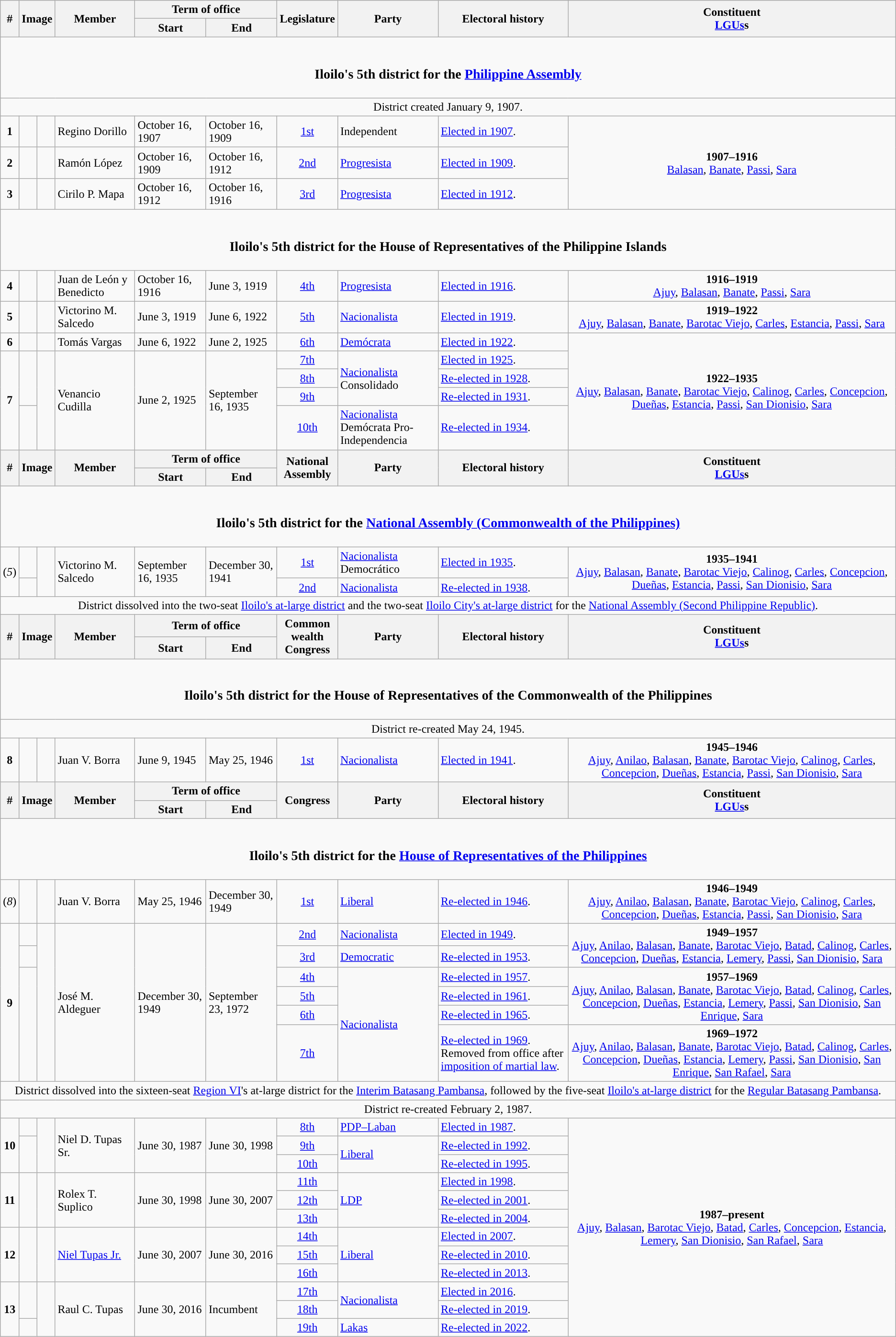<table class=wikitable>
<tr>
<th rowspan="2">#</th>
<th rowspan="2" colspan=2>Image</th>
<th rowspan="2">Member</th>
<th colspan=2>Term of office</th>
<th rowspan="2">Legislature</th>
<th rowspan="2">Party</th>
<th rowspan="2">Electoral history</th>
<th rowspan="2">Constituent<br><a href='#'>LGUs</a>s</th>
</tr>
<tr>
<th>Start</th>
<th>End</th>
</tr>
<tr>
<td colspan="10" style="text-align:center;"><br><h3>Iloilo's 5th district for the <a href='#'>Philippine Assembly</a></h3></td>
</tr>
<tr>
<td colspan="10" style="text-align:center;">District created January 9, 1907.</td>
</tr>
<tr>
<td style="text-align:center;"><strong>1</strong></td>
<td style="color:inherit;background:"></td>
<td></td>
<td>Regino Dorillo</td>
<td>October 16, 1907</td>
<td>October 16, 1909</td>
<td style="text-align:center;"><a href='#'>1st</a></td>
<td>Independent</td>
<td><a href='#'>Elected in 1907</a>.</td>
<td rowspan="3" style="text-align:center;"><strong>1907–1916</strong><br><a href='#'>Balasan</a>, <a href='#'>Banate</a>, <a href='#'>Passi</a>, <a href='#'>Sara</a></td>
</tr>
<tr>
<td style="text-align:center;"><strong>2</strong></td>
<td style="color:inherit;background:"></td>
<td></td>
<td>Ramón López</td>
<td>October 16, 1909</td>
<td>October 16, 1912</td>
<td style="text-align:center;"><a href='#'>2nd</a></td>
<td><a href='#'>Progresista</a></td>
<td><a href='#'>Elected in 1909</a>.</td>
</tr>
<tr>
<td style="text-align:center;"><strong>3</strong></td>
<td style="color:inherit;background:"></td>
<td></td>
<td>Cirilo P. Mapa</td>
<td>October 16, 1912</td>
<td>October 16, 1916</td>
<td style="text-align:center;"><a href='#'>3rd</a></td>
<td><a href='#'>Progresista</a></td>
<td><a href='#'>Elected in 1912</a>.</td>
</tr>
<tr>
<td colspan="10" style="text-align:center;"><br><h3>Iloilo's 5th district for the House of Representatives of the Philippine Islands</h3></td>
</tr>
<tr>
<td style="text-align:center;"><strong>4</strong></td>
<td style="color:inherit;background:"></td>
<td></td>
<td>Juan de León y Benedicto</td>
<td>October 16, 1916</td>
<td>June 3, 1919</td>
<td style="text-align:center;"><a href='#'>4th</a></td>
<td><a href='#'>Progresista</a></td>
<td><a href='#'>Elected in 1916</a>.</td>
<td style="text-align:center;"><strong>1916–1919</strong><br><a href='#'>Ajuy</a>, <a href='#'>Balasan</a>, <a href='#'>Banate</a>, <a href='#'>Passi</a>, <a href='#'>Sara</a></td>
</tr>
<tr>
<td style="text-align:center;"><strong>5</strong></td>
<td style="color:inherit;background:"></td>
<td></td>
<td>Victorino M. Salcedo</td>
<td>June 3, 1919</td>
<td>June 6, 1922</td>
<td style="text-align:center;"><a href='#'>5th</a></td>
<td><a href='#'>Nacionalista</a></td>
<td><a href='#'>Elected in 1919</a>.</td>
<td style="text-align:center;"><strong>1919–1922</strong><br><a href='#'>Ajuy</a>, <a href='#'>Balasan</a>, <a href='#'>Banate</a>, <a href='#'>Barotac Viejo</a>, <a href='#'>Carles</a>, <a href='#'>Estancia</a>, <a href='#'>Passi</a>, <a href='#'>Sara</a></td>
</tr>
<tr>
<td style="text-align:center;"><strong>6</strong></td>
<td style="background:"></td>
<td></td>
<td>Tomás Vargas</td>
<td>June 6, 1922</td>
<td>June 2, 1925</td>
<td style="text-align:center;"><a href='#'>6th</a></td>
<td><a href='#'>Demócrata</a></td>
<td><a href='#'>Elected in 1922</a>.</td>
<td rowspan="5" style="text-align:center;"><strong>1922–1935</strong><br><a href='#'>Ajuy</a>, <a href='#'>Balasan</a>, <a href='#'>Banate</a>, <a href='#'>Barotac Viejo</a>, <a href='#'>Calinog</a>, <a href='#'>Carles</a>, <a href='#'>Concepcion</a>, <a href='#'>Dueñas</a>, <a href='#'>Estancia</a>, <a href='#'>Passi</a>, <a href='#'>San Dionisio</a>, <a href='#'>Sara</a></td>
</tr>
<tr>
<td rowspan="4" style="text-align:center;"><strong>7</strong></td>
<td rowspan="3" style="color:inherit;background:"></td>
<td rowspan="4"></td>
<td rowspan="4">Venancio Cudilla</td>
<td rowspan="4">June 2, 1925</td>
<td rowspan="4">September 16, 1935</td>
<td style="text-align:center;"><a href='#'>7th</a></td>
<td rowspan="3"><a href='#'>Nacionalista</a><br>Consolidado</td>
<td><a href='#'>Elected in 1925</a>.</td>
</tr>
<tr>
<td style="text-align:center;"><a href='#'>8th</a></td>
<td><a href='#'>Re-elected in 1928</a>.</td>
</tr>
<tr>
<td style="text-align:center;"><a href='#'>9th</a></td>
<td><a href='#'>Re-elected in 1931</a>.</td>
</tr>
<tr>
<td style="color:inherit;background:"></td>
<td style="text-align:center;"><a href='#'>10th</a></td>
<td><a href='#'>Nacionalista</a><br>Demócrata Pro-Independencia</td>
<td><a href='#'>Re-elected in 1934</a>.</td>
</tr>
<tr>
<th rowspan="2">#</th>
<th rowspan="2" colspan=2>Image</th>
<th rowspan="2">Member</th>
<th colspan=2>Term of office</th>
<th rowspan="2">National<br>Assembly</th>
<th rowspan="2">Party</th>
<th rowspan="2">Electoral history</th>
<th rowspan="2">Constituent<br><a href='#'>LGUs</a>s</th>
</tr>
<tr>
<th>Start</th>
<th>End</th>
</tr>
<tr>
<td colspan="10" style="text-align:center;"><br><h3>Iloilo's 5th district for the <a href='#'>National Assembly (Commonwealth of the Philippines)</a></h3></td>
</tr>
<tr>
<td rowspan="2" style="text-align:center;">(<em>5</em>)</td>
<td style="color:inherit;background:"></td>
<td rowspan="2"></td>
<td rowspan="2">Victorino M. Salcedo</td>
<td rowspan="2">September 16, 1935</td>
<td rowspan="2">December 30, 1941</td>
<td style="text-align:center;"><a href='#'>1st</a></td>
<td><a href='#'>Nacionalista</a><br>Democrático</td>
<td><a href='#'>Elected in 1935</a>.</td>
<td rowspan="2" style="text-align:center;"><strong>1935–1941</strong><br><a href='#'>Ajuy</a>, <a href='#'>Balasan</a>, <a href='#'>Banate</a>, <a href='#'>Barotac Viejo</a>, <a href='#'>Calinog</a>, <a href='#'>Carles</a>, <a href='#'>Concepcion</a>, <a href='#'>Dueñas</a>, <a href='#'>Estancia</a>, <a href='#'>Passi</a>, <a href='#'>San Dionisio</a>, <a href='#'>Sara</a></td>
</tr>
<tr>
<td style="color:inherit;background:"></td>
<td style="text-align:center;"><a href='#'>2nd</a></td>
<td><a href='#'>Nacionalista</a></td>
<td><a href='#'>Re-elected in 1938</a>.</td>
</tr>
<tr>
<td colspan="10" style="text-align:center;">District dissolved into the two-seat <a href='#'>Iloilo's at-large district</a> and the two-seat <a href='#'>Iloilo City's at-large district</a> for the <a href='#'>National Assembly (Second Philippine Republic)</a>.</td>
</tr>
<tr>
<th rowspan="2">#</th>
<th rowspan="2" colspan=2>Image</th>
<th rowspan="2">Member</th>
<th colspan=2>Term of office</th>
<th rowspan="2">Common<br>wealth<br>Congress</th>
<th rowspan="2">Party</th>
<th rowspan="2">Electoral history</th>
<th rowspan="2">Constituent<br><a href='#'>LGUs</a>s</th>
</tr>
<tr>
<th>Start</th>
<th>End</th>
</tr>
<tr>
<td colspan="10" style="text-align:center;"><br><h3>Iloilo's 5th district for the House of Representatives of the Commonwealth of the Philippines</h3></td>
</tr>
<tr>
<td colspan="10" style="text-align:center;">District re-created May 24, 1945.</td>
</tr>
<tr>
<td style="text-align:center;"><strong>8</strong></td>
<td style="color:inherit;background:"></td>
<td></td>
<td>Juan V. Borra</td>
<td>June 9, 1945</td>
<td>May 25, 1946</td>
<td style="text-align:center;"><a href='#'>1st</a></td>
<td><a href='#'>Nacionalista</a></td>
<td><a href='#'>Elected in 1941</a>.</td>
<td style="text-align:center;"><strong>1945–1946</strong><br><a href='#'>Ajuy</a>, <a href='#'>Anilao</a>, <a href='#'>Balasan</a>, <a href='#'>Banate</a>, <a href='#'>Barotac Viejo</a>, <a href='#'>Calinog</a>, <a href='#'>Carles</a>, <a href='#'>Concepcion</a>, <a href='#'>Dueñas</a>, <a href='#'>Estancia</a>, <a href='#'>Passi</a>, <a href='#'>San Dionisio</a>, <a href='#'>Sara</a></td>
</tr>
<tr>
<th rowspan="2">#</th>
<th rowspan="2" colspan=2>Image</th>
<th rowspan="2">Member</th>
<th colspan=2>Term of office</th>
<th rowspan="2">Congress</th>
<th rowspan="2">Party</th>
<th rowspan="2">Electoral history</th>
<th rowspan="2">Constituent<br><a href='#'>LGUs</a>s</th>
</tr>
<tr>
<th>Start</th>
<th>End</th>
</tr>
<tr>
<td colspan="10" style="text-align:center;"><br><h3>Iloilo's 5th district for the <a href='#'>House of Representatives of the Philippines</a></h3></td>
</tr>
<tr>
<td style="text-align:center;">(<em>8</em>)</td>
<td style="color:inherit;background:"></td>
<td></td>
<td>Juan V. Borra</td>
<td>May 25, 1946</td>
<td>December 30, 1949</td>
<td style="text-align:center;"><a href='#'>1st</a></td>
<td><a href='#'>Liberal</a></td>
<td><a href='#'>Re-elected in 1946</a>.</td>
<td style="text-align:center;"><strong>1946–1949</strong><br><a href='#'>Ajuy</a>, <a href='#'>Anilao</a>, <a href='#'>Balasan</a>, <a href='#'>Banate</a>, <a href='#'>Barotac Viejo</a>, <a href='#'>Calinog</a>, <a href='#'>Carles</a>, <a href='#'>Concepcion</a>, <a href='#'>Dueñas</a>, <a href='#'>Estancia</a>, <a href='#'>Passi</a>, <a href='#'>San Dionisio</a>, <a href='#'>Sara</a></td>
</tr>
<tr>
<td rowspan="6" style="text-align:center;"><strong>9</strong></td>
<td style="color:inherit;background:"></td>
<td rowspan="6"></td>
<td rowspan="6">José M. Aldeguer</td>
<td rowspan="6">December 30, 1949</td>
<td rowspan="6">September 23, 1972</td>
<td style="text-align:center;"><a href='#'>2nd</a></td>
<td><a href='#'>Nacionalista</a></td>
<td><a href='#'>Elected in 1949</a>.</td>
<td rowspan="2" style="text-align:center;"><strong>1949–1957</strong><br><a href='#'>Ajuy</a>, <a href='#'>Anilao</a>, <a href='#'>Balasan</a>, <a href='#'>Banate</a>, <a href='#'>Barotac Viejo</a>, <a href='#'>Batad</a>, <a href='#'>Calinog</a>, <a href='#'>Carles</a>, <a href='#'>Concepcion</a>, <a href='#'>Dueñas</a>, <a href='#'>Estancia</a>, <a href='#'>Lemery</a>, <a href='#'>Passi</a>, <a href='#'>San Dionisio</a>, <a href='#'>Sara</a></td>
</tr>
<tr>
<td style="color:inherit;background:"></td>
<td style="text-align:center;"><a href='#'>3rd</a></td>
<td><a href='#'>Democratic</a></td>
<td><a href='#'>Re-elected in 1953</a>.</td>
</tr>
<tr>
<td rowspan="4" style="color:inherit;background:"></td>
<td style="text-align:center;"><a href='#'>4th</a></td>
<td rowspan="4"><a href='#'>Nacionalista</a></td>
<td><a href='#'>Re-elected in 1957</a>.</td>
<td rowspan="3" style="text-align:center;"><strong>1957–1969</strong><br><a href='#'>Ajuy</a>, <a href='#'>Anilao</a>, <a href='#'>Balasan</a>, <a href='#'>Banate</a>, <a href='#'>Barotac Viejo</a>, <a href='#'>Batad</a>, <a href='#'>Calinog</a>, <a href='#'>Carles</a>, <a href='#'>Concepcion</a>, <a href='#'>Dueñas</a>, <a href='#'>Estancia</a>, <a href='#'>Lemery</a>, <a href='#'>Passi</a>, <a href='#'>San Dionisio</a>, <a href='#'>San Enrique</a>, <a href='#'>Sara</a></td>
</tr>
<tr>
<td style="text-align:center;"><a href='#'>5th</a></td>
<td><a href='#'>Re-elected in 1961</a>.</td>
</tr>
<tr>
<td style="text-align:center;"><a href='#'>6th</a></td>
<td><a href='#'>Re-elected in 1965</a>.</td>
</tr>
<tr>
<td style="text-align:center;"><a href='#'>7th</a></td>
<td><a href='#'>Re-elected in 1969</a>.<br>Removed from office after <a href='#'>imposition of martial law</a>.</td>
<td style="text-align:center;"><strong>1969–1972</strong><br><a href='#'>Ajuy</a>, <a href='#'>Anilao</a>, <a href='#'>Balasan</a>, <a href='#'>Banate</a>, <a href='#'>Barotac Viejo</a>, <a href='#'>Batad</a>, <a href='#'>Calinog</a>, <a href='#'>Carles</a>, <a href='#'>Concepcion</a>, <a href='#'>Dueñas</a>, <a href='#'>Estancia</a>, <a href='#'>Lemery</a>, <a href='#'>Passi</a>, <a href='#'>San Dionisio</a>, <a href='#'>San Enrique</a>, <a href='#'>San Rafael</a>, <a href='#'>Sara</a></td>
</tr>
<tr>
<td colspan="10" style="text-align:center;">District dissolved into the sixteen-seat <a href='#'>Region VI</a>'s at-large district for the <a href='#'>Interim Batasang Pambansa</a>, followed by the five-seat <a href='#'>Iloilo's at-large district</a> for the <a href='#'>Regular Batasang Pambansa</a>.</td>
</tr>
<tr>
<td colspan="10" style="text-align:center;">District re-created February 2, 1987.</td>
</tr>
<tr>
<td rowspan="3" style="text-align:center;"><strong>10</strong></td>
<td style="color:inherit;background:"></td>
<td rowspan="3"></td>
<td rowspan="3">Niel D. Tupas Sr.</td>
<td rowspan="3">June 30, 1987</td>
<td rowspan="3">June 30, 1998</td>
<td style="text-align:center;"><a href='#'>8th</a></td>
<td><a href='#'>PDP–Laban</a></td>
<td><a href='#'>Elected in 1987</a>.</td>
<td rowspan="12" style="text-align:center;"><strong>1987–present</strong><br><a href='#'>Ajuy</a>, <a href='#'>Balasan</a>, <a href='#'>Barotac Viejo</a>, <a href='#'>Batad</a>, <a href='#'>Carles</a>, <a href='#'>Concepcion</a>, <a href='#'>Estancia</a>, <a href='#'>Lemery</a>, <a href='#'>San Dionisio</a>, <a href='#'>San Rafael</a>, <a href='#'>Sara</a></td>
</tr>
<tr>
<td rowspan="2" style="color:inherit;background:"></td>
<td style="text-align:center;"><a href='#'>9th</a></td>
<td rowspan="2"><a href='#'>Liberal</a></td>
<td><a href='#'>Re-elected in 1992</a>.</td>
</tr>
<tr>
<td style="text-align:center;"><a href='#'>10th</a></td>
<td><a href='#'>Re-elected in 1995</a>.</td>
</tr>
<tr>
<td rowspan="3" style="text-align:center;"><strong>11</strong></td>
<td rowspan="3" style="color:inherit;background:"></td>
<td rowspan="3"></td>
<td rowspan="3">Rolex T. Suplico</td>
<td rowspan="3">June 30, 1998</td>
<td rowspan="3">June 30, 2007</td>
<td style="text-align:center;"><a href='#'>11th</a></td>
<td rowspan="3"><a href='#'>LDP</a></td>
<td><a href='#'>Elected in 1998</a>.</td>
</tr>
<tr>
<td style="text-align:center;"><a href='#'>12th</a></td>
<td><a href='#'>Re-elected in 2001</a>.</td>
</tr>
<tr>
<td style="text-align:center;"><a href='#'>13th</a></td>
<td><a href='#'>Re-elected in 2004</a>.</td>
</tr>
<tr>
<td rowspan="3" style="text-align:center;"><strong>12</strong></td>
<td rowspan="3" style="color:inherit;background:"></td>
<td rowspan="3"></td>
<td rowspan="3"><a href='#'>Niel Tupas Jr.</a></td>
<td rowspan="3">June 30, 2007</td>
<td rowspan="3">June 30, 2016</td>
<td style="text-align:center;"><a href='#'>14th</a></td>
<td rowspan="3"><a href='#'>Liberal</a></td>
<td><a href='#'>Elected in 2007</a>.</td>
</tr>
<tr>
<td style="text-align:center;"><a href='#'>15th</a></td>
<td><a href='#'>Re-elected in 2010</a>.</td>
</tr>
<tr>
<td style="text-align:center;"><a href='#'>16th</a></td>
<td><a href='#'>Re-elected in 2013</a>.</td>
</tr>
<tr>
<td rowspan="3" style="text-align:center;"><strong>13</strong></td>
<td rowspan="2" style="color:inherit;background:"></td>
<td rowspan="3"></td>
<td rowspan="3">Raul C. Tupas</td>
<td rowspan="3">June 30, 2016</td>
<td rowspan="3">Incumbent</td>
<td style="text-align:center;"><a href='#'>17th</a></td>
<td rowspan="2"><a href='#'>Nacionalista</a></td>
<td><a href='#'>Elected in 2016</a>.</td>
</tr>
<tr>
<td style="text-align:center;"><a href='#'>18th</a></td>
<td><a href='#'>Re-elected in 2019</a>.</td>
</tr>
<tr>
<td style="color:inherit;background:"></td>
<td style="text-align:center;"><a href='#'>19th</a></td>
<td><a href='#'>Lakas</a></td>
<td><a href='#'>Re-elected in 2022</a>.</td>
</tr>
</table>
